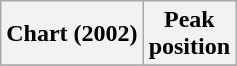<table class="wikitable plainrowheaders" style="text-align:center">
<tr>
<th>Chart (2002)</th>
<th>Peak<br>position</th>
</tr>
<tr>
</tr>
</table>
